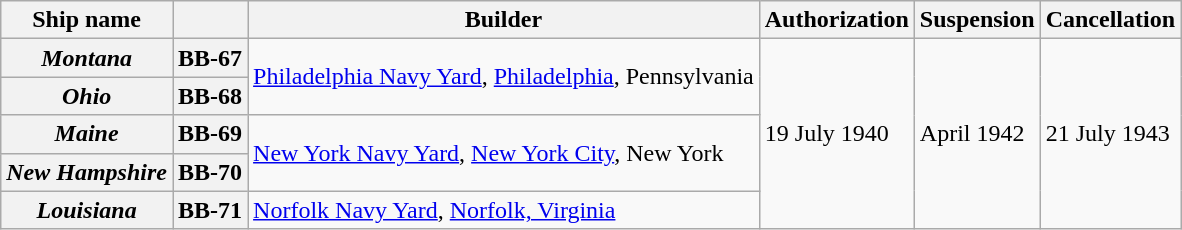<table class="wikitable plainrowheaders">
<tr>
<th scope="col">Ship name</th>
<th scope="col"></th>
<th scope="col">Builder</th>
<th scope="col">Authorization</th>
<th scope="col">Suspension</th>
<th scope="col">Cancellation</th>
</tr>
<tr>
<th scope="row"><em>Montana</em></th>
<th scope="row">BB-67</th>
<td rowspan="2"><a href='#'>Philadelphia Navy Yard</a>, <a href='#'>Philadelphia</a>, Pennsylvania</td>
<td rowspan="5">19 July 1940</td>
<td rowspan="5">April 1942</td>
<td rowspan="5">21 July 1943</td>
</tr>
<tr>
<th scope="row"><em>Ohio</em></th>
<th scope="row">BB-68</th>
</tr>
<tr>
<th scope="row"><em>Maine</em></th>
<th scope="row">BB-69</th>
<td rowspan="2"><a href='#'>New York Navy Yard</a>, <a href='#'>New York City</a>, New York</td>
</tr>
<tr>
<th scope="row"><em>New Hampshire</em></th>
<th scope="row">BB-70</th>
</tr>
<tr>
<th scope="row"><em>Louisiana</em></th>
<th scope="row">BB-71</th>
<td><a href='#'>Norfolk Navy Yard</a>, <a href='#'>Norfolk, Virginia</a></td>
</tr>
</table>
